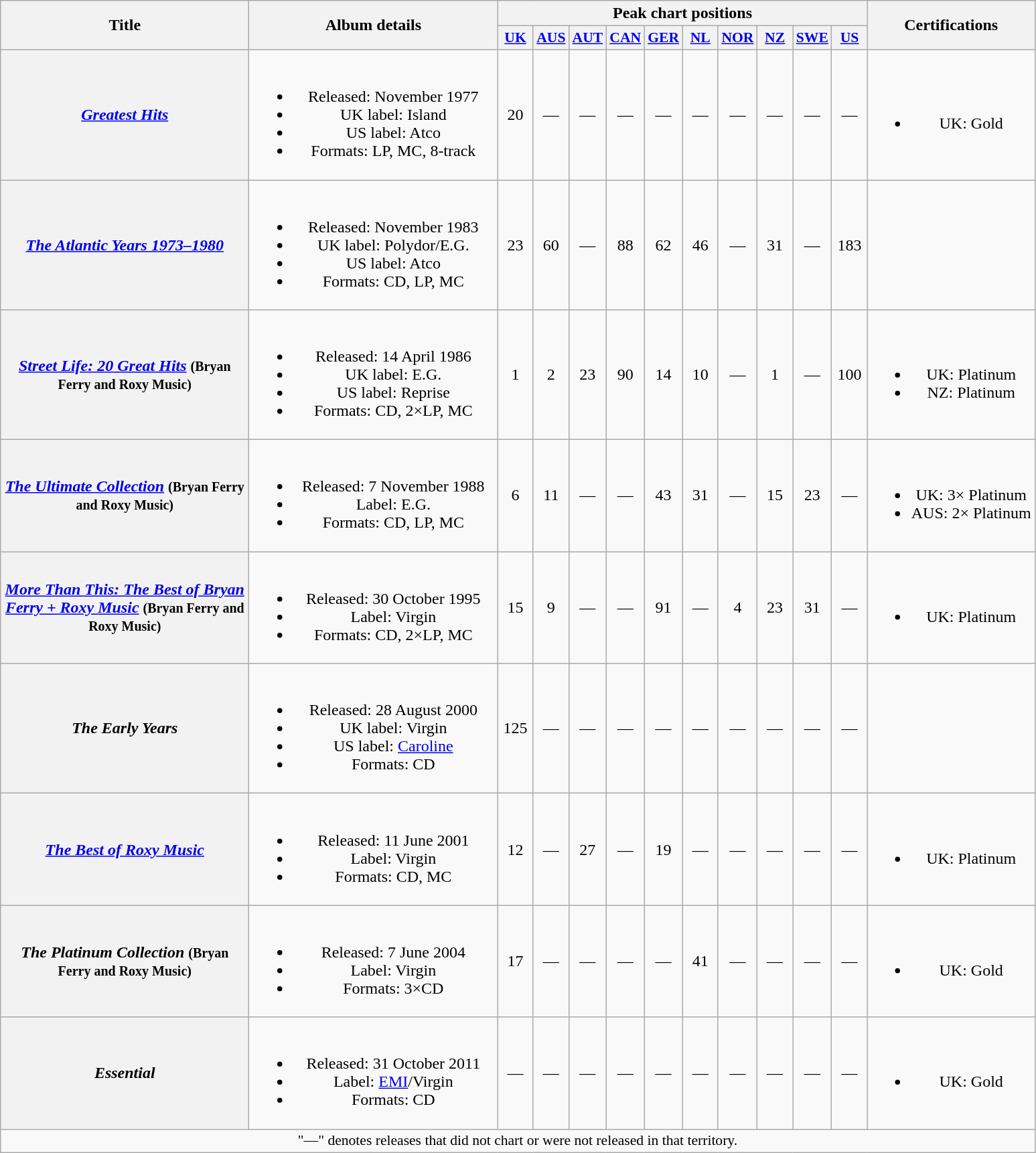<table class="wikitable plainrowheaders" style="text-align:center;">
<tr>
<th scope="col" rowspan="2" style="width:15em;">Title</th>
<th scope="col" rowspan="2" style="width:15em;">Album details</th>
<th scope="col" colspan="10">Peak chart positions</th>
<th scope="col" rowspan="2">Certifications</th>
</tr>
<tr>
<th scope="col" style="width:2em;font-size:90%;"><a href='#'>UK</a><br></th>
<th scope="col" style="width:2em;font-size:90%;"><a href='#'>AUS</a><br></th>
<th scope="col" style="width:2em;font-size:90%;"><a href='#'>AUT</a><br></th>
<th scope="col" style="width:2em;font-size:90%;"><a href='#'>CAN</a><br></th>
<th scope="col" style="width:2em;font-size:90%;"><a href='#'>GER</a><br></th>
<th scope="col" style="width:2em;font-size:90%;"><a href='#'>NL</a><br></th>
<th scope="col" style="width:2em;font-size:90%;"><a href='#'>NOR</a><br></th>
<th scope="col" style="width:2em;font-size:90%;"><a href='#'>NZ</a><br></th>
<th scope="col" style="width:2em;font-size:90%;"><a href='#'>SWE</a><br></th>
<th scope="col" style="width:2em;font-size:90%;"><a href='#'>US</a><br></th>
</tr>
<tr>
<th scope="row"><em><a href='#'>Greatest Hits</a></em></th>
<td><br><ul><li>Released: November 1977</li><li>UK label: Island</li><li>US label: Atco</li><li>Formats: LP, MC, 8-track</li></ul></td>
<td>20</td>
<td>—</td>
<td>—</td>
<td>—</td>
<td>—</td>
<td>—</td>
<td>—</td>
<td>—</td>
<td>—</td>
<td>—</td>
<td><br><ul><li>UK: Gold</li></ul></td>
</tr>
<tr>
<th scope="row"><em><a href='#'>The Atlantic Years 1973–1980</a></em></th>
<td><br><ul><li>Released: November 1983</li><li>UK label: Polydor/E.G.</li><li>US label: Atco</li><li>Formats: CD, LP, MC</li></ul></td>
<td>23</td>
<td>60</td>
<td>—</td>
<td>88</td>
<td>62</td>
<td>46</td>
<td>—</td>
<td>31</td>
<td>—</td>
<td>183</td>
<td></td>
</tr>
<tr>
<th scope="row"><em><a href='#'>Street Life: 20 Great Hits</a></em> <small>(Bryan Ferry and Roxy Music)</small></th>
<td><br><ul><li>Released: 14 April 1986</li><li>UK label: E.G.</li><li>US label: Reprise</li><li>Formats: CD, 2×LP, MC</li></ul></td>
<td>1</td>
<td>2</td>
<td>23</td>
<td>90</td>
<td>14</td>
<td>10</td>
<td>—</td>
<td>1</td>
<td>—</td>
<td>100</td>
<td><br><ul><li>UK: Platinum</li><li>NZ: Platinum</li></ul></td>
</tr>
<tr>
<th scope="row"><em><a href='#'>The Ultimate Collection</a></em> <small>(Bryan Ferry and Roxy Music)</small></th>
<td><br><ul><li>Released: 7 November 1988</li><li>Label: E.G.</li><li>Formats: CD, LP, MC</li></ul></td>
<td>6</td>
<td>11</td>
<td>—</td>
<td>—</td>
<td>43</td>
<td>31</td>
<td>—</td>
<td>15</td>
<td>23</td>
<td>—</td>
<td><br><ul><li>UK:  3× Platinum</li><li>AUS: 2× Platinum</li></ul></td>
</tr>
<tr>
<th scope="row"><em><a href='#'>More Than This: The Best of Bryan Ferry + Roxy Music</a></em> <small>(Bryan Ferry and Roxy Music)</small></th>
<td><br><ul><li>Released: 30 October 1995</li><li>Label: Virgin</li><li>Formats: CD, 2×LP, MC</li></ul></td>
<td>15</td>
<td>9</td>
<td>—</td>
<td>—</td>
<td>91</td>
<td>—</td>
<td>4</td>
<td>23</td>
<td>31</td>
<td>—</td>
<td><br><ul><li>UK: Platinum</li></ul></td>
</tr>
<tr>
<th scope="row"><em>The Early Years</em></th>
<td><br><ul><li>Released: 28 August 2000</li><li>UK label: Virgin</li><li>US label: <a href='#'>Caroline</a></li><li>Formats: CD</li></ul></td>
<td>125</td>
<td>—</td>
<td>—</td>
<td>—</td>
<td>—</td>
<td>—</td>
<td>—</td>
<td>—</td>
<td>—</td>
<td>—</td>
<td></td>
</tr>
<tr>
<th scope="row"><em><a href='#'>The Best of Roxy Music</a></em></th>
<td><br><ul><li>Released: 11 June 2001</li><li>Label: Virgin</li><li>Formats: CD, MC</li></ul></td>
<td>12</td>
<td>—</td>
<td>27</td>
<td>—</td>
<td>19</td>
<td>—</td>
<td>—</td>
<td>—</td>
<td>—</td>
<td>—</td>
<td><br><ul><li>UK: Platinum</li></ul></td>
</tr>
<tr>
<th scope="row"><em>The Platinum Collection</em> <small>(Bryan Ferry and Roxy Music)</small></th>
<td><br><ul><li>Released: 7 June 2004</li><li>Label: Virgin</li><li>Formats: 3×CD</li></ul></td>
<td>17</td>
<td>—</td>
<td>—</td>
<td>—</td>
<td>—</td>
<td>41</td>
<td>—</td>
<td>—</td>
<td>—</td>
<td>—</td>
<td><br><ul><li>UK: Gold</li></ul></td>
</tr>
<tr>
<th scope="row"><em>Essential</em></th>
<td><br><ul><li>Released: 31 October 2011</li><li>Label: <a href='#'>EMI</a>/Virgin</li><li>Formats: CD</li></ul></td>
<td>—</td>
<td>—</td>
<td>—</td>
<td>—</td>
<td>—</td>
<td>—</td>
<td>—</td>
<td>—</td>
<td>—</td>
<td>—</td>
<td><br><ul><li>UK: Gold</li></ul></td>
</tr>
<tr>
<td colspan="13" style="font-size:90%">"—" denotes releases that did not chart or were not released in that territory.</td>
</tr>
</table>
